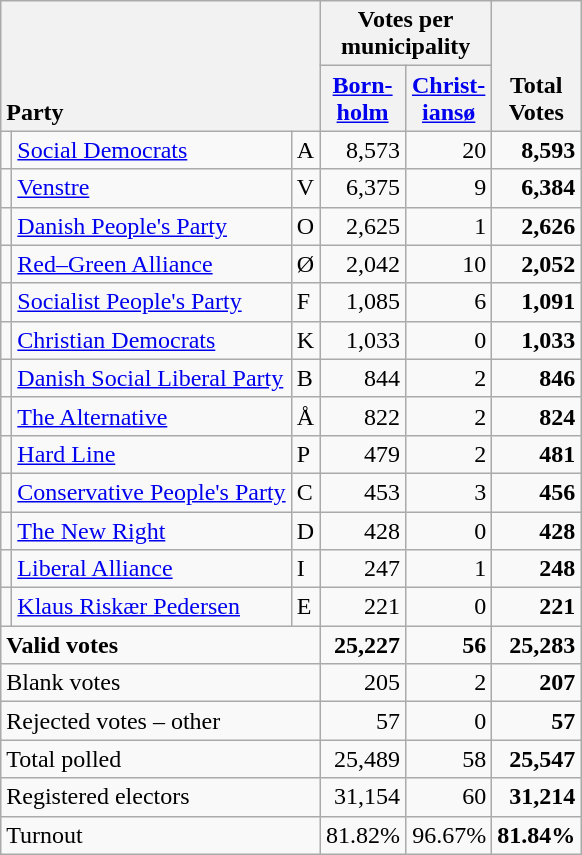<table class="wikitable" border="1" style="text-align:right;">
<tr>
<th style="text-align:left;" valign=bottom rowspan=2 colspan=3>Party</th>
<th colspan=2>Votes per municipality</th>
<th align=center valign=bottom rowspan=2 width="50">Total Votes</th>
</tr>
<tr>
<th align=center valign=bottom width="50"><a href='#'>Born- holm</a></th>
<th align=center valign=bottom width="50"><a href='#'>Christ- iansø</a></th>
</tr>
<tr>
<td></td>
<td align=left><a href='#'>Social Democrats</a></td>
<td align=left>A</td>
<td>8,573</td>
<td>20</td>
<td><strong>8,593</strong></td>
</tr>
<tr>
<td></td>
<td align=left><a href='#'>Venstre</a></td>
<td align=left>V</td>
<td>6,375</td>
<td>9</td>
<td><strong>6,384</strong></td>
</tr>
<tr>
<td></td>
<td align=left><a href='#'>Danish People's Party</a></td>
<td align=left>O</td>
<td>2,625</td>
<td>1</td>
<td><strong>2,626</strong></td>
</tr>
<tr>
<td></td>
<td align=left><a href='#'>Red–Green Alliance</a></td>
<td align=left>Ø</td>
<td>2,042</td>
<td>10</td>
<td><strong>2,052</strong></td>
</tr>
<tr>
<td></td>
<td align=left><a href='#'>Socialist People's Party</a></td>
<td align=left>F</td>
<td>1,085</td>
<td>6</td>
<td><strong>1,091</strong></td>
</tr>
<tr>
<td></td>
<td align=left><a href='#'>Christian Democrats</a></td>
<td align=left>K</td>
<td>1,033</td>
<td>0</td>
<td><strong>1,033</strong></td>
</tr>
<tr>
<td></td>
<td align=left><a href='#'>Danish Social Liberal Party</a></td>
<td align=left>B</td>
<td>844</td>
<td>2</td>
<td><strong>846</strong></td>
</tr>
<tr>
<td></td>
<td align=left><a href='#'>The Alternative</a></td>
<td align=left>Å</td>
<td>822</td>
<td>2</td>
<td><strong>824</strong></td>
</tr>
<tr>
<td></td>
<td align=left><a href='#'>Hard Line</a></td>
<td align=left>P</td>
<td>479</td>
<td>2</td>
<td><strong>481</strong></td>
</tr>
<tr>
<td></td>
<td align=left style="white-space: nowrap;"><a href='#'>Conservative People's Party</a></td>
<td align=left>C</td>
<td>453</td>
<td>3</td>
<td><strong>456</strong></td>
</tr>
<tr>
<td></td>
<td align=left><a href='#'>The New Right</a></td>
<td align=left>D</td>
<td>428</td>
<td>0</td>
<td><strong>428</strong></td>
</tr>
<tr>
<td></td>
<td align=left><a href='#'>Liberal Alliance</a></td>
<td align=left>I</td>
<td>247</td>
<td>1</td>
<td><strong>248</strong></td>
</tr>
<tr>
<td></td>
<td align=left><a href='#'>Klaus Riskær Pedersen</a></td>
<td align=left>E</td>
<td>221</td>
<td>0</td>
<td><strong>221</strong></td>
</tr>
<tr style="font-weight:bold">
<td align=left colspan=3>Valid votes</td>
<td>25,227</td>
<td>56</td>
<td>25,283</td>
</tr>
<tr>
<td align=left colspan=3>Blank votes</td>
<td>205</td>
<td>2</td>
<td><strong>207</strong></td>
</tr>
<tr>
<td align=left colspan=3>Rejected votes – other</td>
<td>57</td>
<td>0</td>
<td><strong>57</strong></td>
</tr>
<tr>
<td align=left colspan=3>Total polled</td>
<td>25,489</td>
<td>58</td>
<td><strong>25,547</strong></td>
</tr>
<tr>
<td align=left colspan=3>Registered electors</td>
<td>31,154</td>
<td>60</td>
<td><strong>31,214</strong></td>
</tr>
<tr>
<td align=left colspan=3>Turnout</td>
<td>81.82%</td>
<td>96.67%</td>
<td><strong>81.84%</strong></td>
</tr>
</table>
